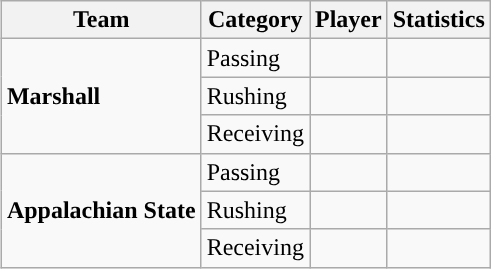<table class="wikitable" style="float: right;">
<tr>
<th>Team</th>
<th>Category</th>
<th>Player</th>
<th>Statistics</th>
</tr>
<tr>
<td rowspan=3><strong>Marshall</strong></td>
<td>Passing</td>
<td></td>
<td></td>
</tr>
<tr>
<td>Rushing</td>
<td></td>
<td></td>
</tr>
<tr>
<td>Receiving</td>
<td></td>
<td></td>
</tr>
<tr>
<td rowspan=3><strong>Appalachian State</strong></td>
<td>Passing</td>
<td></td>
<td></td>
</tr>
<tr>
<td>Rushing</td>
<td></td>
<td></td>
</tr>
<tr>
<td>Receiving</td>
<td></td>
<td></td>
</tr>
</table>
